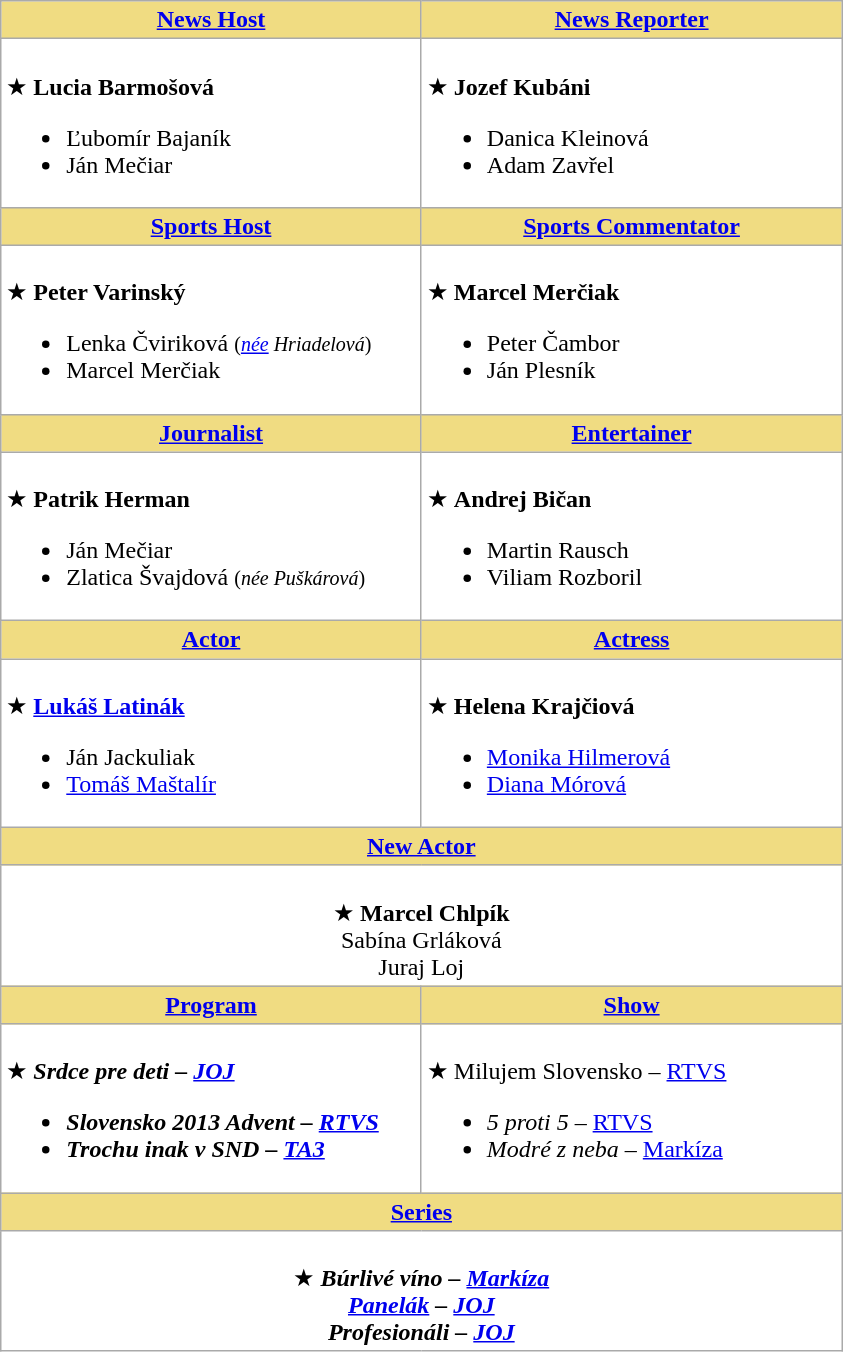<table class=wikitable style="background:white">
<tr>
<th style=background:#F0DC82 width=273><a href='#'>News Host</a></th>
<th style=background:#F0DC82 width=273><a href='#'>News Reporter</a></th>
</tr>
<tr>
<td scope=row valign=top><br>★ <strong>Lucia Barmošová</strong><ul><li>Ľubomír Bajaník</li><li>Ján Mečiar</li></ul></td>
<td scope=row valign=top><br>★ <strong>Jozef Kubáni</strong><ul><li>Danica Kleinová</li><li>Adam Zavřel</li></ul></td>
</tr>
<tr>
<th style=background:#F0DC82 width=273><a href='#'>Sports Host</a></th>
<th style=background:#F0DC82 width=273><a href='#'>Sports Commentator</a></th>
</tr>
<tr>
<td scope=row valign=top><br>★ <strong>Peter Varinský</strong><ul><li>Lenka Čviriková <small>(<em><a href='#'>née</a> Hriadelová</em>)</small></li><li>Marcel Merčiak</li></ul></td>
<td scope=row valign=top><br>★ <strong>Marcel Merčiak</strong><ul><li>Peter Čambor</li><li>Ján Plesník</li></ul></td>
</tr>
<tr>
<th style=background:#F0DC82 width=273><a href='#'>Journalist</a></th>
<th style=background:#F0DC82 width=273><a href='#'>Entertainer</a></th>
</tr>
<tr>
<td scope=row valign=top><br>★ <strong>Patrik Herman</strong><ul><li>Ján Mečiar</li><li>Zlatica Švajdová <small>(<em>née Puškárová</em>)</small></li></ul></td>
<td scope=row valign=top><br>★ <strong>Andrej Bičan</strong><ul><li>Martin Rausch</li><li>Viliam Rozboril</li></ul></td>
</tr>
<tr>
<th style=background:#F0DC82 width=273><a href='#'>Actor</a></th>
<th style=background:#F0DC82 width=273><a href='#'>Actress</a></th>
</tr>
<tr>
<td scope=row valign=top><br>★ <strong><a href='#'>Lukáš Latinák</a></strong><ul><li>Ján Jackuliak</li><li><a href='#'>Tomáš Maštalír</a></li></ul></td>
<td scope=row valign=top><br>★ <strong>Helena Krajčiová</strong><ul><li><a href='#'>Monika Hilmerová</a></li><li><a href='#'>Diana Mórová</a></li></ul></td>
</tr>
<tr>
<th colspan=2 style=background:#F0DC82 width=546><a href='#'>New Actor</a></th>
</tr>
<tr>
<td colspan=2 align=center><br>★ <strong>Marcel Chlpík</strong> <br>Sabína Grláková <br>Juraj Loj</td>
</tr>
<tr>
<th style=background:#F0DC82 width=273><a href='#'>Program</a></th>
<th style=background:#F0DC82 width=273><a href='#'>Show</a></th>
</tr>
<tr>
<td scope=row valign=top><br>★ <strong><em>Srdce pre deti<em> – <a href='#'>JOJ</a><strong><ul><li></em>Slovensko 2013 Advent<em> – <a href='#'>RTVS</a></li><li></em>Trochu inak v SND<em> – <a href='#'>TA3</a></li></ul></td>
<td scope=row valign=top><br>★ </em></strong>Milujem Slovensko</em> – <a href='#'>RTVS</a></strong><ul><li><em>5 proti 5</em> – <a href='#'>RTVS</a></li><li><em>Modré z neba</em> – <a href='#'>Markíza</a></li></ul></td>
</tr>
<tr>
<th colspan=2 style=background:#F0DC82 width=546><a href='#'>Series</a></th>
</tr>
<tr>
<td colspan=2 align=center><br>★ <strong><em>Búrlivé víno<em> – <a href='#'>Markíza</a><strong> <br></em><a href='#'>Panelák</a><em> – <a href='#'>JOJ</a> <br></em>Profesionáli<em> – <a href='#'>JOJ</a></td>
</tr>
</table>
